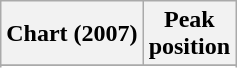<table class="wikitable sortable plainrowheaders" style="text-align:center">
<tr>
<th scope="col">Chart (2007)</th>
<th scope="col">Peak<br>position</th>
</tr>
<tr>
</tr>
<tr>
</tr>
<tr>
</tr>
<tr>
</tr>
<tr>
</tr>
<tr>
</tr>
<tr>
</tr>
<tr>
</tr>
<tr>
</tr>
</table>
